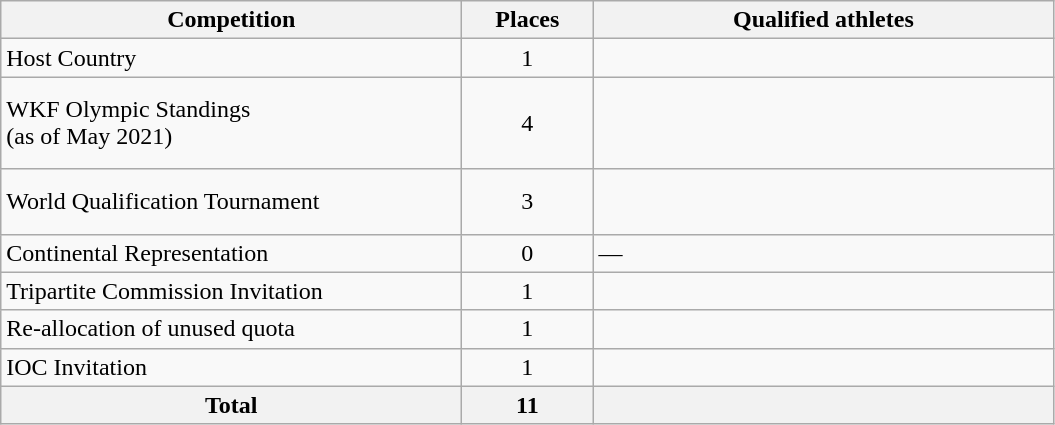<table class="wikitable">
<tr>
<th width=300>Competition</th>
<th width=80>Places</th>
<th width=300>Qualified athletes</th>
</tr>
<tr>
<td>Host Country</td>
<td align=center>1</td>
<td></td>
</tr>
<tr>
<td>WKF Olympic Standings<br>(as of May 2021)</td>
<td align=center>4</td>
<td><br><br><br></td>
</tr>
<tr>
<td>World Qualification Tournament</td>
<td align=center>3</td>
<td><br><br></td>
</tr>
<tr>
<td>Continental Representation</td>
<td align=center>0</td>
<td>—</td>
</tr>
<tr>
<td>Tripartite Commission Invitation</td>
<td align=center>1</td>
<td></td>
</tr>
<tr>
<td>Re-allocation of unused quota</td>
<td align=center>1</td>
<td></td>
</tr>
<tr>
<td>IOC Invitation</td>
<td align=center>1</td>
<td></td>
</tr>
<tr>
<th>Total</th>
<th>11</th>
<th></th>
</tr>
</table>
